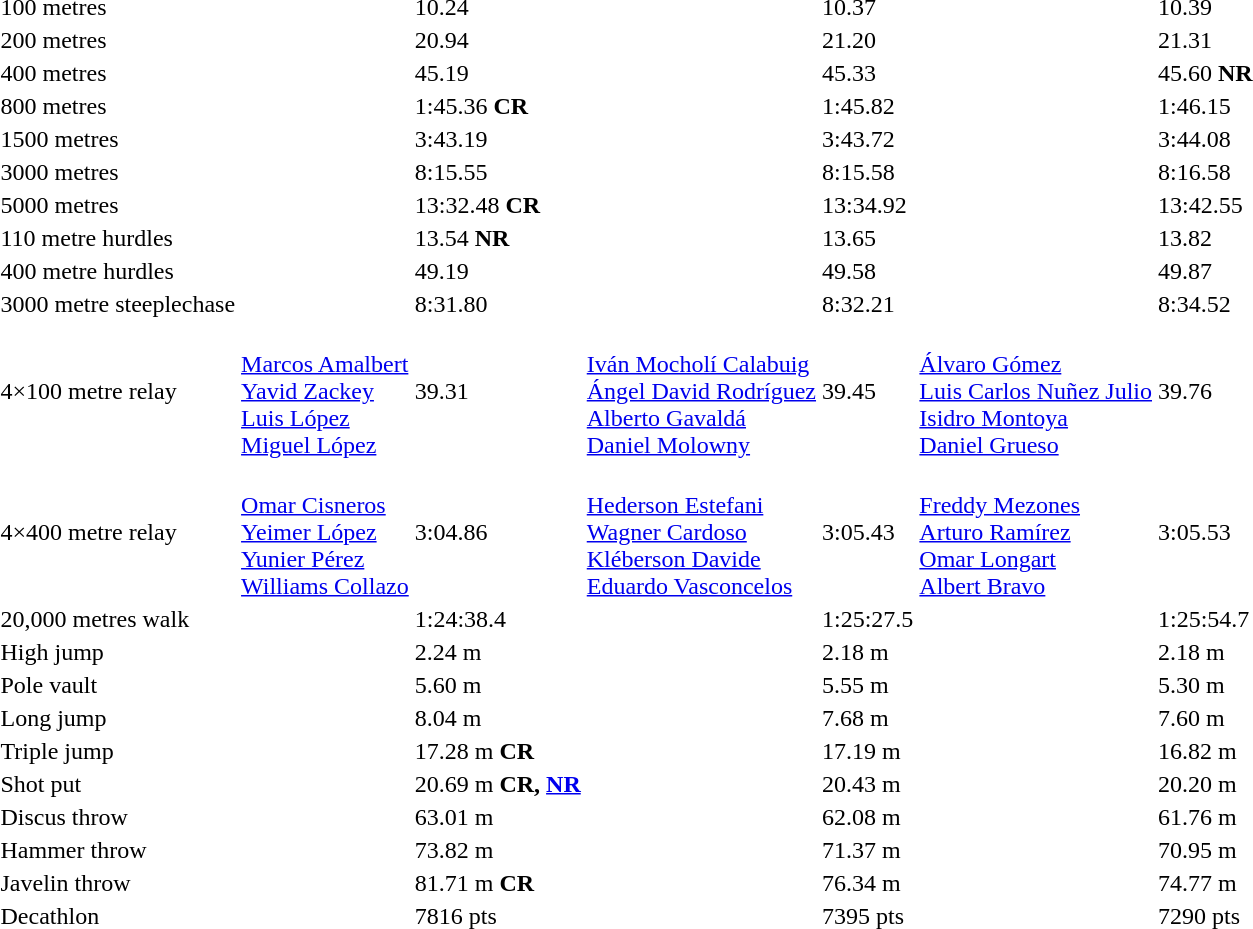<table>
<tr>
<td>100 metres</td>
<td></td>
<td>10.24</td>
<td></td>
<td>10.37</td>
<td></td>
<td>10.39</td>
</tr>
<tr>
<td>200 metres</td>
<td></td>
<td>20.94</td>
<td></td>
<td>21.20</td>
<td></td>
<td>21.31</td>
</tr>
<tr>
<td>400 metres</td>
<td></td>
<td>45.19</td>
<td></td>
<td>45.33</td>
<td></td>
<td>45.60 <strong>NR</strong></td>
</tr>
<tr>
<td>800 metres</td>
<td></td>
<td>1:45.36 <strong>CR</strong></td>
<td></td>
<td>1:45.82</td>
<td></td>
<td>1:46.15</td>
</tr>
<tr>
<td>1500 metres</td>
<td></td>
<td>3:43.19</td>
<td></td>
<td>3:43.72</td>
<td></td>
<td>3:44.08</td>
</tr>
<tr>
<td>3000 metres</td>
<td></td>
<td>8:15.55</td>
<td></td>
<td>8:15.58</td>
<td></td>
<td>8:16.58</td>
</tr>
<tr>
<td>5000 metres</td>
<td></td>
<td>13:32.48 <strong>CR</strong></td>
<td></td>
<td>13:34.92</td>
<td></td>
<td>13:42.55</td>
</tr>
<tr>
<td>110 metre hurdles</td>
<td></td>
<td>13.54 <strong>NR</strong></td>
<td></td>
<td>13.65</td>
<td></td>
<td>13.82</td>
</tr>
<tr>
<td>400 metre hurdles</td>
<td></td>
<td>49.19</td>
<td></td>
<td>49.58</td>
<td></td>
<td>49.87</td>
</tr>
<tr>
<td>3000 metre steeplechase</td>
<td></td>
<td>8:31.80</td>
<td></td>
<td>8:32.21</td>
<td></td>
<td>8:34.52</td>
</tr>
<tr>
<td>4×100 metre relay</td>
<td><br><a href='#'>Marcos Amalbert</a><br><a href='#'>Yavid Zackey</a><br><a href='#'>Luis López</a><br><a href='#'>Miguel López</a></td>
<td>39.31</td>
<td><br><a href='#'>Iván Mocholí Calabuig</a><br><a href='#'>Ángel David Rodríguez</a><br><a href='#'>Alberto Gavaldá</a><br><a href='#'>Daniel Molowny</a></td>
<td>39.45</td>
<td><br><a href='#'>Álvaro Gómez</a><br><a href='#'>Luis Carlos Nuñez Julio</a><br><a href='#'>Isidro Montoya</a><br><a href='#'>Daniel Grueso</a></td>
<td>39.76</td>
</tr>
<tr>
<td>4×400 metre relay</td>
<td><br><a href='#'>Omar Cisneros</a><br><a href='#'>Yeimer López</a><br><a href='#'>Yunier Pérez</a><br><a href='#'>Williams Collazo</a></td>
<td>3:04.86</td>
<td><br><a href='#'>Hederson Estefani</a><br><a href='#'>Wagner Cardoso</a><br><a href='#'>Kléberson Davide</a><br><a href='#'>Eduardo Vasconcelos</a></td>
<td>3:05.43</td>
<td><br><a href='#'>Freddy Mezones</a><br><a href='#'>Arturo Ramírez</a><br><a href='#'>Omar Longart</a><br><a href='#'>Albert Bravo</a></td>
<td>3:05.53</td>
</tr>
<tr>
<td>20,000 metres walk</td>
<td></td>
<td>1:24:38.4</td>
<td></td>
<td>1:25:27.5</td>
<td></td>
<td>1:25:54.7</td>
</tr>
<tr>
<td>High jump</td>
<td></td>
<td>2.24 m</td>
<td></td>
<td>2.18 m</td>
<td></td>
<td>2.18 m</td>
</tr>
<tr>
<td>Pole vault</td>
<td></td>
<td>5.60 m</td>
<td></td>
<td>5.55 m</td>
<td></td>
<td>5.30 m</td>
</tr>
<tr>
<td>Long jump</td>
<td></td>
<td>8.04 m</td>
<td></td>
<td>7.68 m</td>
<td></td>
<td>7.60 m</td>
</tr>
<tr>
<td>Triple jump</td>
<td></td>
<td>17.28 m <strong>CR</strong></td>
<td></td>
<td>17.19  m</td>
<td></td>
<td>16.82 m</td>
</tr>
<tr>
<td>Shot put</td>
<td></td>
<td>20.69 m <strong>CR, <a href='#'>NR</a></strong></td>
<td></td>
<td>20.43 m</td>
<td></td>
<td>20.20 m</td>
</tr>
<tr>
<td>Discus throw</td>
<td></td>
<td>63.01 m</td>
<td></td>
<td>62.08 m</td>
<td></td>
<td>61.76 m</td>
</tr>
<tr>
<td>Hammer throw</td>
<td></td>
<td>73.82 m</td>
<td></td>
<td>71.37 m</td>
<td></td>
<td>70.95 m</td>
</tr>
<tr>
<td>Javelin throw</td>
<td></td>
<td>81.71 m <strong>CR</strong></td>
<td></td>
<td>76.34 m</td>
<td></td>
<td>74.77 m</td>
</tr>
<tr>
<td>Decathlon</td>
<td></td>
<td>7816 pts</td>
<td></td>
<td>7395 pts</td>
<td></td>
<td>7290 pts</td>
</tr>
</table>
